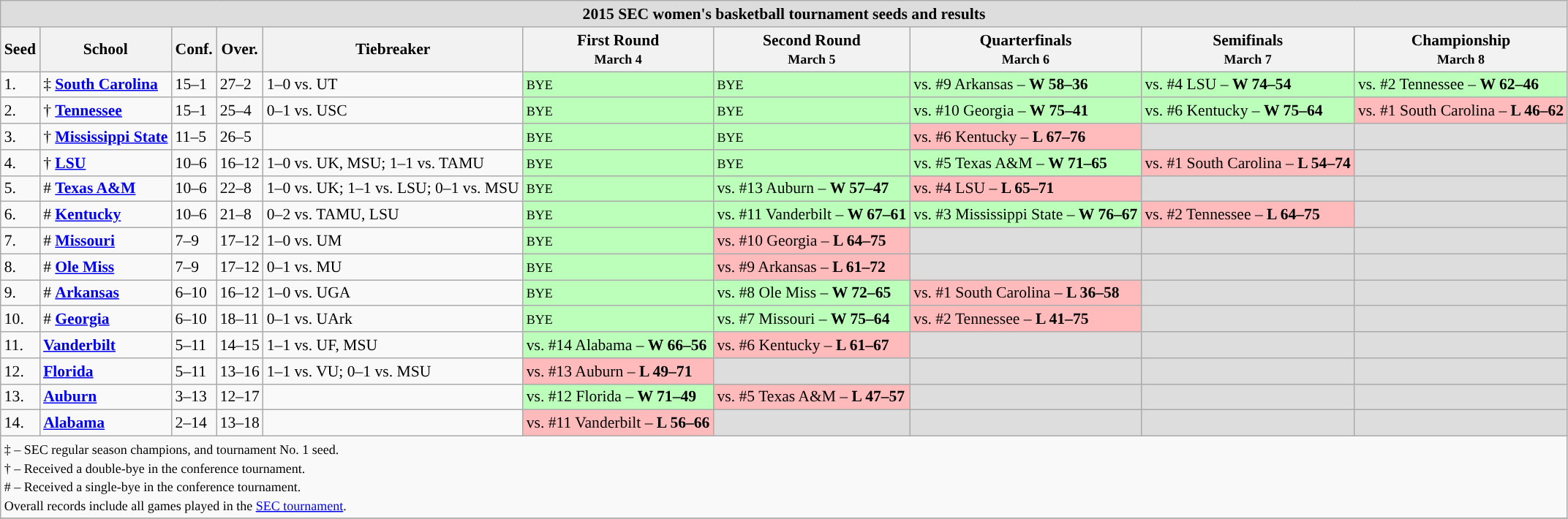<table class="wikitable" style="white-space:nowrap; font-size:90%;">
<tr>
<td colspan="10" style="text-align:center; background:#DDDDDD; font:#000000"><strong>2015 SEC women's basketball tournament seeds and results</strong></td>
</tr>
<tr bgcolor="#efefef">
<th>Seed</th>
<th>School</th>
<th>Conf.</th>
<th>Over.</th>
<th>Tiebreaker</th>
<th>First Round<br><small>March 4</small></th>
<th>Second Round<br><small>March 5</small></th>
<th>Quarterfinals<br><small>March 6</small></th>
<th>Semifinals<br><small>March 7</small></th>
<th>Championship<br><small>March 8</small></th>
</tr>
<tr>
<td>1.</td>
<td>‡ <strong><a href='#'>South Carolina</a></strong></td>
<td>15–1</td>
<td>27–2</td>
<td>1–0 vs. UT</td>
<td style="background:#bfb;"><small>BYE</small></td>
<td style="background:#bfb;"><small>BYE</small></td>
<td style="background:#bfb;">vs. #9 Arkansas – <strong>W 58–36</strong></td>
<td style="background:#bfb;">vs. #4 LSU – <strong>W 74–54</strong></td>
<td style="background:#bfb;">vs. #2 Tennessee – <strong>W 62–46</strong></td>
</tr>
<tr>
<td>2.</td>
<td>† <strong><a href='#'>Tennessee</a></strong></td>
<td>15–1</td>
<td>25–4</td>
<td>0–1 vs. USC</td>
<td style="background:#bfb;"><small>BYE</small></td>
<td style="background:#bfb;"><small>BYE</small></td>
<td style="background:#bfb;">vs. #10 Georgia – <strong>W 75–41</strong></td>
<td style="background:#bfb;">vs. #6 Kentucky – <strong>W 75–64</strong></td>
<td style="background:#fbb;">vs. #1 South Carolina – <strong>L 46–62</strong></td>
</tr>
<tr>
<td>3.</td>
<td>† <strong><a href='#'>Mississippi State</a></strong></td>
<td>11–5</td>
<td>26–5</td>
<td></td>
<td style="background:#bfb;"><small>BYE</small></td>
<td style="background:#bfb;"><small>BYE</small></td>
<td style="background:#fbb;">vs. #6 Kentucky – <strong>L 67–76</strong></td>
<td style="background:#ddd;"></td>
<td style="background:#ddd;"></td>
</tr>
<tr>
<td>4.</td>
<td>† <strong><a href='#'>LSU</a></strong></td>
<td>10–6</td>
<td>16–12</td>
<td>1–0 vs. UK, MSU; 1–1 vs. TAMU</td>
<td style="background:#bfb;"><small>BYE</small></td>
<td style="background:#bfb;"><small>BYE</small></td>
<td style="background:#bfb;">vs. #5 Texas A&M – <strong>W 71–65</strong></td>
<td style="background:#fbb;">vs. #1 South Carolina – <strong>L 54–74</strong></td>
<td style="background:#ddd;"></td>
</tr>
<tr>
<td>5.</td>
<td># <strong><a href='#'>Texas A&M</a></strong></td>
<td>10–6</td>
<td>22–8</td>
<td>1–0 vs. UK; 1–1 vs. LSU; 0–1 vs. MSU</td>
<td style="background:#bfb;"><small>BYE</small></td>
<td style="background:#bfb;">vs. #13 Auburn – <strong>W 57–47</strong></td>
<td style="background:#fbb;">vs. #4 LSU – <strong>L 65–71</strong></td>
<td style="background:#ddd;"></td>
<td style="background:#ddd;"></td>
</tr>
<tr>
<td>6.</td>
<td># <strong><a href='#'>Kentucky</a></strong></td>
<td>10–6</td>
<td>21–8</td>
<td>0–2 vs. TAMU, LSU</td>
<td style="background:#bfb;"><small>BYE</small></td>
<td style="background:#bfb;">vs. #11 Vanderbilt – <strong>W 67–61</strong></td>
<td style="background:#bfb;">vs. #3 Mississippi State – <strong>W 76–67</strong></td>
<td style="background:#fbb;">vs. #2 Tennessee – <strong>L 64–75</strong></td>
<td style="background:#ddd;"></td>
</tr>
<tr>
<td>7.</td>
<td># <strong><a href='#'>Missouri</a></strong></td>
<td>7–9</td>
<td>17–12</td>
<td>1–0 vs. UM</td>
<td style="background:#bfb;"><small>BYE</small></td>
<td style="background:#fbb;">vs. #10 Georgia – <strong>L 64–75</strong></td>
<td style="background:#ddd;"></td>
<td style="background:#ddd;"></td>
<td style="background:#ddd;"></td>
</tr>
<tr>
<td>8.</td>
<td># <strong><a href='#'>Ole Miss</a></strong></td>
<td>7–9</td>
<td>17–12</td>
<td>0–1 vs. MU</td>
<td style="background:#bfb;"><small>BYE</small></td>
<td style="background:#fbb;">vs. #9 Arkansas – <strong>L 61–72</strong></td>
<td style="background:#ddd;"></td>
<td style="background:#ddd;"></td>
<td style="background:#ddd;"></td>
</tr>
<tr>
<td>9.</td>
<td># <strong><a href='#'>Arkansas</a></strong></td>
<td>6–10</td>
<td>16–12</td>
<td>1–0 vs. UGA</td>
<td style="background:#bfb;"><small>BYE</small></td>
<td style="background:#bfb;">vs. #8 Ole Miss – <strong>W 72–65</strong></td>
<td style="background:#fbb;">vs. #1 South Carolina – <strong>L 36–58</strong></td>
<td style="background:#ddd;"></td>
<td style="background:#ddd;"></td>
</tr>
<tr>
<td>10.</td>
<td># <strong><a href='#'>Georgia</a></strong></td>
<td>6–10</td>
<td>18–11</td>
<td>0–1 vs. UArk</td>
<td style="background:#bfb;"><small>BYE</small></td>
<td style="background:#bfb;">vs. #7 Missouri – <strong>W 75–64</strong></td>
<td style="background:#fbb;">vs. #2 Tennessee – <strong>L 41–75</strong></td>
<td style="background:#ddd;"></td>
<td style="background:#ddd;"></td>
</tr>
<tr>
<td>11.</td>
<td><strong><a href='#'>Vanderbilt</a></strong></td>
<td>5–11</td>
<td>14–15</td>
<td>1–1 vs. UF, MSU</td>
<td style="background:#bfb;">vs. #14 Alabama – <strong>W 66–56</strong></td>
<td style="background:#fbb;">vs. #6 Kentucky – <strong>L 61–67</strong></td>
<td style="background:#ddd;"></td>
<td style="background:#ddd;"></td>
<td style="background:#ddd;"></td>
</tr>
<tr>
<td>12.</td>
<td><strong><a href='#'>Florida</a></strong></td>
<td>5–11</td>
<td>13–16</td>
<td>1–1 vs. VU; 0–1 vs. MSU</td>
<td style="background:#fbb;">vs. #13 Auburn – <strong>L 49–71</strong></td>
<td style="background:#ddd;"></td>
<td style="background:#ddd;"></td>
<td style="background:#ddd;"></td>
<td style="background:#ddd;"></td>
</tr>
<tr>
<td>13.</td>
<td><strong><a href='#'>Auburn</a></strong></td>
<td>3–13</td>
<td>12–17</td>
<td></td>
<td style="background:#bfb;">vs. #12 Florida – <strong>W 71–49</strong></td>
<td style="background:#fbb;">vs. #5 Texas A&M – <strong>L 47–57</strong></td>
<td style="background:#ddd;"></td>
<td style="background:#ddd;"></td>
<td style="background:#ddd;"></td>
</tr>
<tr>
<td>14.</td>
<td><strong><a href='#'>Alabama</a></strong></td>
<td>2–14</td>
<td>13–18</td>
<td></td>
<td style="background:#fbb;">vs. #11 Vanderbilt – <strong>L 56–66</strong></td>
<td style="background:#ddd;"></td>
<td style="background:#ddd;"></td>
<td style="background:#ddd;"></td>
<td style="background:#ddd;"></td>
</tr>
<tr>
<td colspan="10" style="text-align:left;"><small>‡ – SEC regular season champions, and tournament No. 1 seed.<br>† – Received a double-bye in the conference tournament.<br># – Received a single-bye in the conference tournament.<br>Overall records include all games played in the <a href='#'>SEC tournament</a>.</small></td>
</tr>
<tr>
</tr>
</table>
